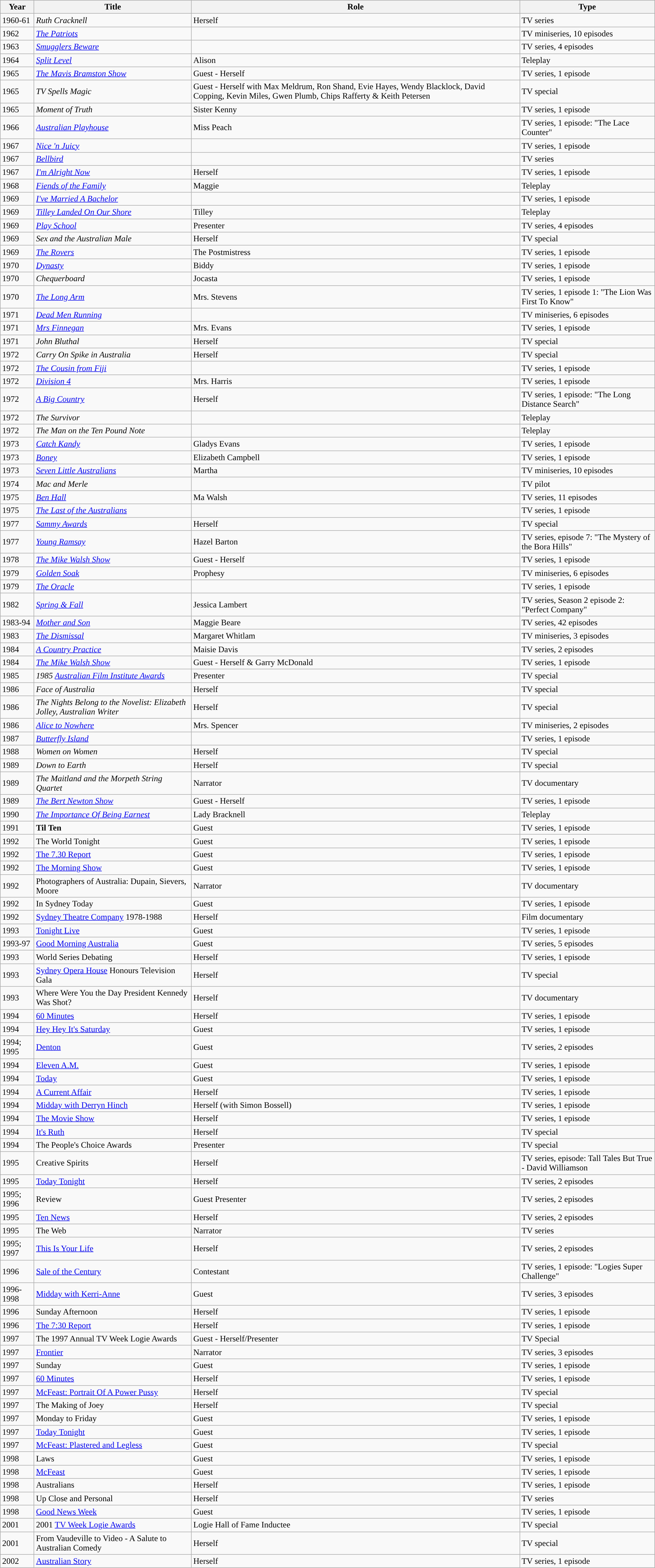<table class="wikitable">
<tr>
<th>Year</th>
<th>Title</th>
<th>Role</th>
<th>Type</th>
</tr>
<tr>
<td>1960-61</td>
<td><em>Ruth Cracknell</em></td>
<td>Herself</td>
<td>TV series</td>
</tr>
<tr>
<td>1962</td>
<td><em><a href='#'>The Patriots</a></em></td>
<td></td>
<td>TV miniseries, 10 episodes</td>
</tr>
<tr>
<td>1963</td>
<td><em><a href='#'>Smugglers Beware</a></em></td>
<td></td>
<td>TV series, 4 episodes</td>
</tr>
<tr>
<td>1964</td>
<td><em><a href='#'>Split Level</a></em></td>
<td>Alison</td>
<td>Teleplay</td>
</tr>
<tr>
<td>1965</td>
<td><em><a href='#'>The Mavis Bramston Show</a></em></td>
<td>Guest - Herself</td>
<td>TV series, 1 episode</td>
</tr>
<tr>
<td>1965</td>
<td><em>TV Spells Magic</em></td>
<td>Guest - Herself with Max Meldrum, Ron Shand, Evie Hayes, Wendy Blacklock, David Copping, Kevin Miles, Gwen Plumb, Chips Rafferty & Keith Petersen</td>
<td>TV special</td>
</tr>
<tr>
<td>1965</td>
<td><em>Moment of Truth</em></td>
<td>Sister Kenny</td>
<td>TV series, 1 episode</td>
</tr>
<tr>
<td>1966</td>
<td><em><a href='#'>Australian Playhouse</a></em></td>
<td>Miss Peach</td>
<td>TV series, 1 episode: "The Lace Counter"</td>
</tr>
<tr>
<td>1967</td>
<td><em><a href='#'>Nice 'n Juicy</a></em></td>
<td></td>
<td>TV series, 1 episode</td>
</tr>
<tr>
<td>1967</td>
<td><em><a href='#'>Bellbird</a></em></td>
<td></td>
<td>TV series</td>
</tr>
<tr>
<td>1967</td>
<td><em><a href='#'>I'm Alright Now</a></em></td>
<td>Herself</td>
<td>TV series, 1 episode</td>
</tr>
<tr>
<td>1968</td>
<td><em><a href='#'>Fiends of the Family</a></em></td>
<td>Maggie</td>
<td>Teleplay</td>
</tr>
<tr>
<td>1969</td>
<td><em><a href='#'>I've Married A Bachelor</a></em></td>
<td></td>
<td>TV series, 1 episode</td>
</tr>
<tr>
<td>1969</td>
<td><em><a href='#'>Tilley Landed On Our Shore</a></em></td>
<td>Tilley</td>
<td>Teleplay</td>
</tr>
<tr>
<td>1969</td>
<td><em><a href='#'>Play School</a></em></td>
<td>Presenter</td>
<td>TV series, 4 episodes</td>
</tr>
<tr>
<td>1969</td>
<td><em>Sex and the Australian Male</em></td>
<td>Herself</td>
<td>TV special</td>
</tr>
<tr>
<td>1969</td>
<td><em><a href='#'>The Rovers</a></em></td>
<td>The Postmistress</td>
<td>TV series, 1 episode</td>
</tr>
<tr>
<td>1970</td>
<td><em><a href='#'>Dynasty</a></em></td>
<td>Biddy</td>
<td>TV series, 1 episode</td>
</tr>
<tr>
<td>1970</td>
<td><em>Chequerboard</em></td>
<td>Jocasta</td>
<td>TV series, 1 episode</td>
</tr>
<tr>
<td>1970</td>
<td><em><a href='#'>The Long Arm</a></em></td>
<td>Mrs. Stevens</td>
<td>TV series, 1 episode 1: "The Lion Was First To Know"</td>
</tr>
<tr>
<td>1971</td>
<td><em><a href='#'>Dead Men Running</a></em></td>
<td></td>
<td>TV miniseries, 6 episodes</td>
</tr>
<tr>
<td>1971</td>
<td><em><a href='#'>Mrs Finnegan</a></em></td>
<td>Mrs. Evans</td>
<td>TV series, 1 episode</td>
</tr>
<tr>
<td>1971</td>
<td><em>John Bluthal</em></td>
<td>Herself</td>
<td>TV special</td>
</tr>
<tr>
<td>1972</td>
<td><em>Carry On Spike in Australia</em></td>
<td>Herself</td>
<td>TV special</td>
</tr>
<tr>
<td>1972</td>
<td><em><a href='#'>The Cousin from Fiji</a></em></td>
<td></td>
<td>TV series, 1 episode</td>
</tr>
<tr>
<td>1972</td>
<td><em><a href='#'>Division 4</a></em></td>
<td>Mrs. Harris</td>
<td>TV series, 1 episode</td>
</tr>
<tr>
<td>1972</td>
<td><em><a href='#'>A Big Country</a></em></td>
<td>Herself</td>
<td>TV series, 1 episode: "The Long Distance Search"</td>
</tr>
<tr>
<td>1972</td>
<td><em>The Survivor</em></td>
<td></td>
<td>Teleplay</td>
</tr>
<tr>
<td>1972</td>
<td><em>The Man on the Ten Pound Note</em></td>
<td></td>
<td>Teleplay</td>
</tr>
<tr>
<td>1973</td>
<td><em><a href='#'>Catch Kandy</a></em></td>
<td>Gladys Evans</td>
<td>TV series, 1 episode</td>
</tr>
<tr>
<td>1973</td>
<td><em><a href='#'>Boney</a></em></td>
<td>Elizabeth Campbell</td>
<td>TV series, 1 episode</td>
</tr>
<tr>
<td>1973</td>
<td><em><a href='#'>Seven Little Australians</a></em></td>
<td>Martha</td>
<td>TV miniseries, 10 episodes</td>
</tr>
<tr>
<td>1974</td>
<td><em>Mac and Merle</em></td>
<td></td>
<td>TV pilot</td>
</tr>
<tr>
<td>1975</td>
<td><em><a href='#'>Ben Hall</a></em></td>
<td>Ma Walsh</td>
<td>TV series, 11 episodes</td>
</tr>
<tr>
<td>1975</td>
<td><em><a href='#'>The Last of the Australians</a></em></td>
<td></td>
<td>TV series, 1 episode</td>
</tr>
<tr>
<td>1977</td>
<td><em><a href='#'>Sammy Awards</a></em></td>
<td>Herself</td>
<td>TV special</td>
</tr>
<tr>
<td>1977</td>
<td><em><a href='#'>Young Ramsay</a></em></td>
<td>Hazel Barton</td>
<td>TV series, episode 7: "The Mystery of the Bora Hills"</td>
</tr>
<tr>
<td>1978</td>
<td><em><a href='#'>The Mike Walsh Show</a></em></td>
<td>Guest - Herself</td>
<td>TV series, 1 episode</td>
</tr>
<tr>
<td>1979</td>
<td><em><a href='#'>Golden Soak</a></em></td>
<td>Prophesy</td>
<td>TV miniseries, 6 episodes</td>
</tr>
<tr>
<td>1979</td>
<td><em><a href='#'>The Oracle</a></em></td>
<td></td>
<td>TV series, 1 episode</td>
</tr>
<tr>
<td>1982</td>
<td><em><a href='#'>Spring & Fall</a></em></td>
<td>Jessica Lambert</td>
<td>TV series, Season 2 episode 2: "Perfect Company"</td>
</tr>
<tr>
<td>1983-94</td>
<td><em><a href='#'>Mother and Son</a></em></td>
<td>Maggie Beare</td>
<td>TV series, 42 episodes</td>
</tr>
<tr>
<td>1983</td>
<td><em><a href='#'>The Dismissal</a></em></td>
<td>Margaret Whitlam</td>
<td>TV miniseries, 3 episodes</td>
</tr>
<tr>
<td>1984</td>
<td><em><a href='#'>A Country Practice</a></em></td>
<td>Maisie Davis</td>
<td>TV series, 2 episodes</td>
</tr>
<tr>
<td>1984</td>
<td><em><a href='#'>The Mike Walsh Show</a></em></td>
<td>Guest - Herself & Garry McDonald</td>
<td>TV series, 1 episode</td>
</tr>
<tr>
<td>1985</td>
<td><em>1985 <a href='#'>Australian Film Institute Awards</a></em></td>
<td>Presenter</td>
<td>TV special</td>
</tr>
<tr>
<td>1986</td>
<td><em>Face of Australia</em></td>
<td>Herself</td>
<td>TV special</td>
</tr>
<tr>
<td>1986</td>
<td><em>The Nights Belong to the Novelist: Elizabeth Jolley, Australian Writer</em></td>
<td>Herself</td>
<td>TV special</td>
</tr>
<tr>
<td>1986</td>
<td><em><a href='#'>Alice to Nowhere</a></em></td>
<td>Mrs. Spencer</td>
<td>TV miniseries, 2 episodes</td>
</tr>
<tr>
<td>1987</td>
<td><em><a href='#'>Butterfly Island</a></em></td>
<td></td>
<td>TV series, 1 episode</td>
</tr>
<tr>
<td>1988</td>
<td><em>Women on Women</em></td>
<td>Herself</td>
<td>TV special</td>
</tr>
<tr>
<td>1989</td>
<td><em>Down to Earth</em></td>
<td>Herself</td>
<td>TV special</td>
</tr>
<tr>
<td>1989</td>
<td><em>The Maitland and the Morpeth String Quartet</em></td>
<td>Narrator</td>
<td>TV documentary</td>
</tr>
<tr>
<td>1989</td>
<td><em><a href='#'>The Bert Newton Show</a></em></td>
<td>Guest - Herself</td>
<td>TV series, 1 episode</td>
</tr>
<tr>
<td>1990</td>
<td><em><a href='#'>The Importance Of Being Earnest</a></em></td>
<td>Lady Bracknell</td>
<td>Teleplay</td>
</tr>
<tr>
<td>1991</td>
<td><strong>Til Ten<em></td>
<td>Guest</td>
<td>TV series, 1 episode</td>
</tr>
<tr>
<td>1992</td>
<td></em>The World Tonight<em></td>
<td>Guest</td>
<td>TV series, 1 episode</td>
</tr>
<tr>
<td>1992</td>
<td></em><a href='#'>The 7.30 Report</a><em></td>
<td>Guest</td>
<td>TV series, 1 episode</td>
</tr>
<tr>
<td>1992</td>
<td></em><a href='#'>The Morning Show</a><em></td>
<td>Guest</td>
<td>TV series, 1 episode</td>
</tr>
<tr>
<td>1992</td>
<td></em>Photographers of Australia: Dupain, Sievers, Moore<em></td>
<td>Narrator</td>
<td>TV documentary</td>
</tr>
<tr>
<td>1992</td>
<td></em>In Sydney Today<em></td>
<td>Guest</td>
<td>TV series, 1 episode</td>
</tr>
<tr>
<td>1992</td>
<td></em><a href='#'>Sydney Theatre Company</a> 1978-1988<em></td>
<td>Herself</td>
<td>Film documentary</td>
</tr>
<tr>
<td>1993</td>
<td></em><a href='#'>Tonight Live</a><em></td>
<td>Guest</td>
<td>TV series, 1 episode</td>
</tr>
<tr>
<td>1993-97</td>
<td></em><a href='#'>Good Morning Australia</a><em></td>
<td>Guest</td>
<td>TV series, 5 episodes</td>
</tr>
<tr>
<td>1993</td>
<td></em>World Series Debating<em></td>
<td>Herself</td>
<td>TV series, 1 episode</td>
</tr>
<tr>
<td>1993</td>
<td></em><a href='#'>Sydney Opera House</a> Honours Television Gala<em></td>
<td>Herself</td>
<td>TV special</td>
</tr>
<tr>
<td>1993</td>
<td></em>Where Were You the Day President Kennedy Was Shot?<em></td>
<td>Herself</td>
<td>TV documentary</td>
</tr>
<tr>
<td>1994</td>
<td></em><a href='#'>60 Minutes</a><em></td>
<td>Herself</td>
<td>TV series, 1 episode</td>
</tr>
<tr>
<td>1994</td>
<td></em><a href='#'>Hey Hey It's Saturday</a><em></td>
<td>Guest</td>
<td>TV series, 1 episode</td>
</tr>
<tr>
<td>1994; 1995</td>
<td></em><a href='#'>Denton</a><em></td>
<td>Guest</td>
<td>TV series, 2 episodes</td>
</tr>
<tr>
<td>1994</td>
<td></em><a href='#'>Eleven A.M.</a><em></td>
<td>Guest</td>
<td>TV series, 1 episode</td>
</tr>
<tr>
<td>1994</td>
<td></em><a href='#'>Today</a><em></td>
<td>Guest</td>
<td>TV series, 1 episode</td>
</tr>
<tr>
<td>1994</td>
<td></em><a href='#'>A Current Affair</a><em></td>
<td>Herself</td>
<td>TV series, 1 episode</td>
</tr>
<tr>
<td>1994</td>
<td></em><a href='#'>Midday with Derryn Hinch</a><em></td>
<td>Herself (with Simon Bossell)</td>
<td>TV series, 1 episode</td>
</tr>
<tr>
<td>1994</td>
<td></em><a href='#'>The Movie Show</a><em></td>
<td>Herself</td>
<td>TV series, 1 episode</td>
</tr>
<tr>
<td>1994</td>
<td></em><a href='#'>It's Ruth</a><em></td>
<td>Herself</td>
<td>TV special</td>
</tr>
<tr>
<td>1994</td>
<td></em>The People's Choice Awards<em></td>
<td>Presenter</td>
<td>TV special</td>
</tr>
<tr>
<td>1995</td>
<td></em>Creative Spirits<em></td>
<td>Herself</td>
<td>TV series, episode: Tall Tales But True - David Williamson</td>
</tr>
<tr>
<td>1995</td>
<td></em><a href='#'>Today Tonight</a><em></td>
<td>Herself</td>
<td>TV series, 2 episodes</td>
</tr>
<tr>
<td>1995; 1996</td>
<td></em>Review<em></td>
<td>Guest Presenter</td>
<td>TV series, 2 episodes</td>
</tr>
<tr>
<td>1995</td>
<td></em><a href='#'>Ten News</a><em></td>
<td>Herself</td>
<td>TV series, 2 episodes</td>
</tr>
<tr>
<td>1995</td>
<td></em>The Web<em></td>
<td>Narrator</td>
<td>TV series</td>
</tr>
<tr>
<td>1995; 1997</td>
<td></em><a href='#'>This Is Your Life</a><em></td>
<td>Herself</td>
<td>TV series, 2 episodes</td>
</tr>
<tr>
<td>1996</td>
<td></em><a href='#'>Sale of the Century</a><em></td>
<td>Contestant</td>
<td>TV series, 1 episode: "Logies Super Challenge"</td>
</tr>
<tr>
<td>1996-1998</td>
<td></em><a href='#'>Midday with Kerri-Anne</a><em></td>
<td>Guest</td>
<td>TV series, 3 episodes</td>
</tr>
<tr>
<td>1996</td>
<td></em>Sunday Afternoon<em></td>
<td>Herself</td>
<td>TV series, 1 episode</td>
</tr>
<tr>
<td>1996</td>
<td></em><a href='#'>The 7:30 Report</a><em></td>
<td>Herself</td>
<td>TV series, 1 episode</td>
</tr>
<tr>
<td>1997</td>
<td></em>The 1997 Annual TV Week Logie Awards<em></td>
<td>Guest - Herself/Presenter</td>
<td>TV Special</td>
</tr>
<tr>
<td>1997</td>
<td></em><a href='#'>Frontier</a><em></td>
<td>Narrator</td>
<td>TV series, 3 episodes</td>
</tr>
<tr>
<td>1997</td>
<td></em>Sunday<em></td>
<td>Guest</td>
<td>TV series, 1 episode</td>
</tr>
<tr>
<td>1997</td>
<td></em><a href='#'>60 Minutes</a><em></td>
<td>Herself</td>
<td>TV series, 1 episode</td>
</tr>
<tr>
<td>1997</td>
<td></em><a href='#'>McFeast: Portrait Of A Power Pussy</a><em></td>
<td>Herself</td>
<td>TV special</td>
</tr>
<tr>
<td>1997</td>
<td></em>The Making of Joey<em></td>
<td>Herself</td>
<td>TV special</td>
</tr>
<tr>
<td>1997</td>
<td></em>Monday to Friday<em></td>
<td>Guest</td>
<td>TV series, 1 episode</td>
</tr>
<tr>
<td>1997</td>
<td></em><a href='#'>Today Tonight</a><em></td>
<td>Guest</td>
<td>TV series, 1 episode</td>
</tr>
<tr>
<td>1997</td>
<td></em><a href='#'>McFeast: Plastered and Legless</a><em></td>
<td>Guest</td>
<td>TV special</td>
</tr>
<tr>
<td>1998</td>
<td></em>Laws<em></td>
<td>Guest</td>
<td>TV series, 1 episode</td>
</tr>
<tr>
<td>1998</td>
<td></em><a href='#'>McFeast</a><em></td>
<td>Guest</td>
<td>TV series, 1 episode</td>
</tr>
<tr>
<td>1998</td>
<td></em>Australians<em></td>
<td>Herself</td>
<td>TV series, 1 episode</td>
</tr>
<tr>
<td>1998</td>
<td></em>Up Close and Personal<em></td>
<td>Herself</td>
<td>TV series</td>
</tr>
<tr>
<td>1998</td>
<td></em><a href='#'>Good News Week</a><em></td>
<td>Guest</td>
<td>TV series, 1 episode</td>
</tr>
<tr>
<td>2001</td>
<td></em>2001 <a href='#'>TV Week Logie Awards</a><em></td>
<td>Logie Hall of Fame Inductee</td>
<td>TV special</td>
</tr>
<tr>
<td>2001</td>
<td></em>From Vaudeville to Video - A Salute to Australian Comedy<em></td>
<td>Herself</td>
<td>TV special</td>
</tr>
<tr>
<td>2002</td>
<td></em><a href='#'>Australian Story</a><em></td>
<td>Herself</td>
<td>TV series, 1 episode</td>
</tr>
</table>
